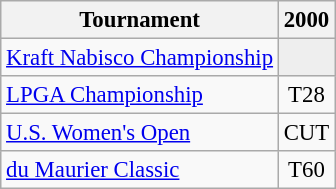<table class="wikitable" style="font-size:95%;text-align:center;">
<tr>
<th>Tournament</th>
<th>2000</th>
</tr>
<tr>
<td align=left><a href='#'>Kraft Nabisco Championship</a></td>
<td style="background:#eeeeee;"></td>
</tr>
<tr>
<td align=left><a href='#'>LPGA Championship</a></td>
<td>T28</td>
</tr>
<tr>
<td align=left><a href='#'>U.S. Women's Open</a></td>
<td>CUT</td>
</tr>
<tr>
<td align=left><a href='#'>du Maurier Classic</a></td>
<td>T60</td>
</tr>
</table>
